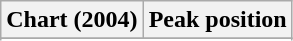<table class="wikitable sortable" border="1">
<tr>
<th>Chart (2004)</th>
<th>Peak position</th>
</tr>
<tr>
</tr>
<tr>
</tr>
</table>
